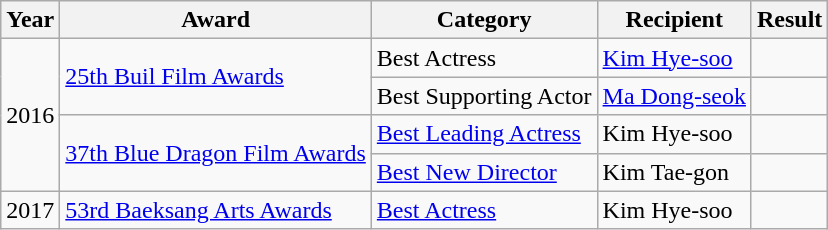<table class="wikitable">
<tr>
<th>Year</th>
<th>Award</th>
<th>Category</th>
<th>Recipient</th>
<th>Result</th>
</tr>
<tr>
<td rowspan=4>2016</td>
<td rowspan=2><a href='#'>25th Buil Film Awards</a></td>
<td>Best Actress</td>
<td><a href='#'>Kim Hye-soo</a></td>
<td></td>
</tr>
<tr>
<td>Best Supporting Actor</td>
<td><a href='#'>Ma Dong-seok</a></td>
<td></td>
</tr>
<tr>
<td rowspan=2 style="text-align:center;"><a href='#'>37th Blue Dragon Film Awards</a></td>
<td><a href='#'>Best Leading Actress</a></td>
<td>Kim Hye-soo</td>
<td></td>
</tr>
<tr>
<td><a href='#'>Best New Director</a></td>
<td>Kim Tae-gon</td>
<td></td>
</tr>
<tr>
<td>2017</td>
<td><a href='#'>53rd Baeksang Arts Awards</a></td>
<td><a href='#'>Best Actress</a></td>
<td>Kim Hye-soo</td>
<td></td>
</tr>
</table>
